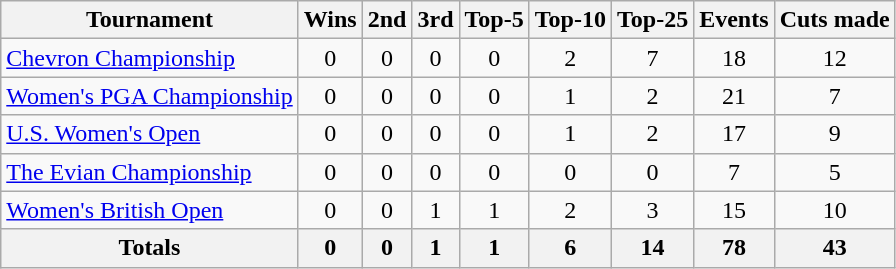<table class=wikitable style=text-align:center>
<tr>
<th>Tournament</th>
<th>Wins</th>
<th>2nd</th>
<th>3rd</th>
<th>Top-5</th>
<th>Top-10</th>
<th>Top-25</th>
<th>Events</th>
<th>Cuts made</th>
</tr>
<tr>
<td align=left><a href='#'>Chevron Championship</a></td>
<td>0</td>
<td>0</td>
<td>0</td>
<td>0</td>
<td>2</td>
<td>7</td>
<td>18</td>
<td>12</td>
</tr>
<tr>
<td align=left><a href='#'>Women's PGA Championship</a></td>
<td>0</td>
<td>0</td>
<td>0</td>
<td>0</td>
<td>1</td>
<td>2</td>
<td>21</td>
<td>7</td>
</tr>
<tr>
<td align=left><a href='#'>U.S. Women's Open</a></td>
<td>0</td>
<td>0</td>
<td>0</td>
<td>0</td>
<td>1</td>
<td>2</td>
<td>17</td>
<td>9</td>
</tr>
<tr>
<td align=left><a href='#'>The Evian Championship</a></td>
<td>0</td>
<td>0</td>
<td>0</td>
<td>0</td>
<td>0</td>
<td>0</td>
<td>7</td>
<td>5</td>
</tr>
<tr>
<td align=left><a href='#'>Women's British Open</a></td>
<td>0</td>
<td>0</td>
<td>1</td>
<td>1</td>
<td>2</td>
<td>3</td>
<td>15</td>
<td>10</td>
</tr>
<tr>
<th>Totals</th>
<th>0</th>
<th>0</th>
<th>1</th>
<th>1</th>
<th>6</th>
<th>14</th>
<th>78</th>
<th>43</th>
</tr>
</table>
